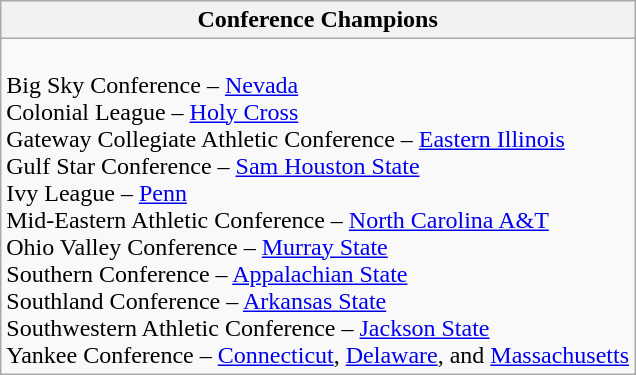<table class="wikitable">
<tr>
<th>Conference Champions</th>
</tr>
<tr>
<td><br>Big Sky Conference – <a href='#'>Nevada</a><br>
Colonial League – <a href='#'>Holy Cross</a><br>
Gateway Collegiate Athletic Conference – <a href='#'>Eastern Illinois</a><br>
Gulf Star Conference – <a href='#'>Sam Houston State</a><br>
Ivy League – <a href='#'>Penn</a><br>
Mid-Eastern Athletic Conference –  <a href='#'>North Carolina A&T</a><br>
Ohio Valley Conference – <a href='#'>Murray State</a><br>
Southern Conference – <a href='#'>Appalachian State</a><br>
Southland Conference – <a href='#'>Arkansas State</a><br>
Southwestern Athletic Conference – <a href='#'>Jackson State</a><br>
Yankee Conference –  <a href='#'>Connecticut</a>, <a href='#'>Delaware</a>, and <a href='#'>Massachusetts</a></td>
</tr>
</table>
